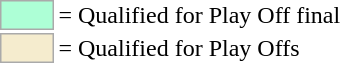<table>
<tr>
<td style="background-color:#ADFFD6; border:1px solid #aaaaaa; width:2em;"></td>
<td>= Qualified for Play Off final</td>
</tr>
<tr>
<td style="background-color:#F5ECCE; border:1px solid #aaaaaa; width:2em;"></td>
<td>= Qualified for Play Offs</td>
</tr>
</table>
